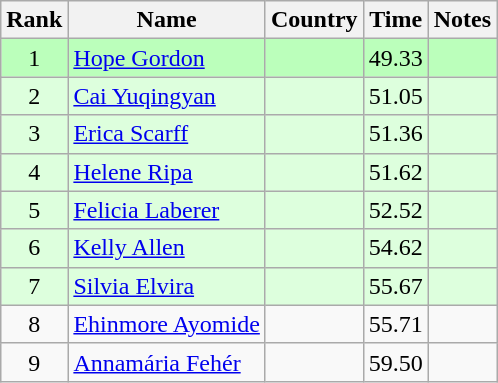<table class="wikitable" style="text-align:center">
<tr>
<th>Rank</th>
<th>Name</th>
<th>Country</th>
<th>Time</th>
<th>Notes</th>
</tr>
<tr bgcolor=bbffbb>
<td>1</td>
<td align="left"><a href='#'>Hope Gordon</a></td>
<td align="left"></td>
<td>49.33</td>
<td></td>
</tr>
<tr bgcolor=ddffdd>
<td>2</td>
<td align="left"><a href='#'>Cai Yuqingyan</a></td>
<td align="left"></td>
<td>51.05</td>
<td></td>
</tr>
<tr bgcolor=ddffdd>
<td>3</td>
<td align="left"><a href='#'>Erica Scarff</a></td>
<td align="left"></td>
<td>51.36</td>
<td></td>
</tr>
<tr bgcolor=ddffdd>
<td>4</td>
<td align="left"><a href='#'>Helene Ripa</a></td>
<td align="left"></td>
<td>51.62</td>
<td></td>
</tr>
<tr bgcolor=ddffdd>
<td>5</td>
<td align="left"><a href='#'>Felicia Laberer</a></td>
<td align="left"></td>
<td>52.52</td>
<td></td>
</tr>
<tr bgcolor=ddffdd>
<td>6</td>
<td align="left"><a href='#'>Kelly Allen</a></td>
<td align="left"></td>
<td>54.62</td>
<td></td>
</tr>
<tr bgcolor=ddffdd>
<td>7</td>
<td align="left"><a href='#'>Silvia Elvira</a></td>
<td align="left"></td>
<td>55.67</td>
<td></td>
</tr>
<tr>
<td>8</td>
<td align="left"><a href='#'>Ehinmore Ayomide</a></td>
<td align="left"></td>
<td>55.71</td>
<td></td>
</tr>
<tr>
<td>9</td>
<td align="left"><a href='#'>Annamária Fehér</a></td>
<td align="left"></td>
<td>59.50</td>
<td></td>
</tr>
</table>
